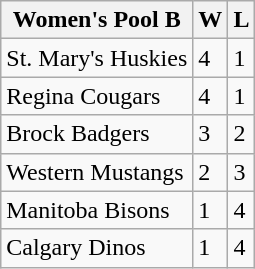<table class="wikitable">
<tr>
<th>Women's Pool B</th>
<th>W</th>
<th>L</th>
</tr>
<tr>
<td>St. Mary's Huskies</td>
<td>4</td>
<td>1</td>
</tr>
<tr>
<td>Regina Cougars</td>
<td>4</td>
<td>1</td>
</tr>
<tr>
<td>Brock Badgers</td>
<td>3</td>
<td>2</td>
</tr>
<tr>
<td>Western Mustangs</td>
<td>2</td>
<td>3</td>
</tr>
<tr>
<td>Manitoba Bisons</td>
<td>1</td>
<td>4</td>
</tr>
<tr>
<td>Calgary Dinos</td>
<td>1</td>
<td>4</td>
</tr>
</table>
